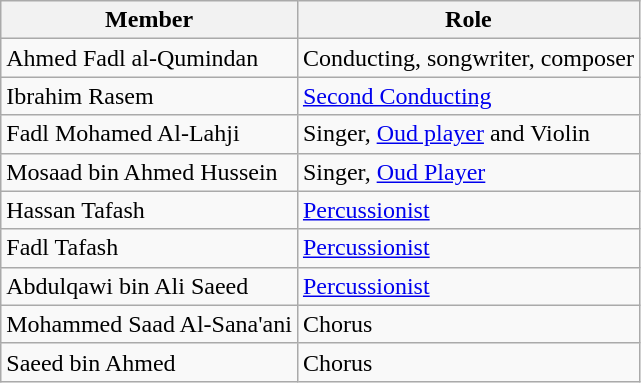<table class="wikitable">
<tr>
<th>Member</th>
<th>Role</th>
</tr>
<tr>
<td>Ahmed Fadl al-Qumindan</td>
<td>Conducting, songwriter, composer</td>
</tr>
<tr>
<td>Ibrahim Rasem</td>
<td><a href='#'>Second Conducting</a></td>
</tr>
<tr>
<td>Fadl Mohamed Al-Lahji</td>
<td>Singer, <a href='#'>Oud player</a> and Violin</td>
</tr>
<tr>
<td>Mosaad bin Ahmed Hussein</td>
<td>Singer, <a href='#'>Oud Player</a></td>
</tr>
<tr>
<td>Hassan Tafash</td>
<td><a href='#'>Percussionist</a></td>
</tr>
<tr>
<td>Fadl Tafash</td>
<td><a href='#'>Percussionist</a></td>
</tr>
<tr>
<td>Abdulqawi bin Ali Saeed</td>
<td><a href='#'>Percussionist</a></td>
</tr>
<tr>
<td>Mohammed Saad Al-Sana'ani</td>
<td>Chorus</td>
</tr>
<tr>
<td>Saeed bin Ahmed</td>
<td>Chorus</td>
</tr>
</table>
